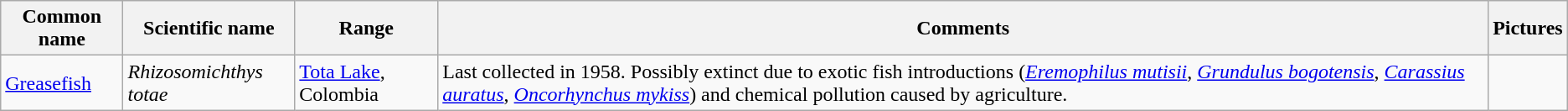<table class="wikitable">
<tr>
<th>Common name</th>
<th>Scientific name</th>
<th>Range</th>
<th class="unsortable">Comments</th>
<th class="unsortable">Pictures</th>
</tr>
<tr>
<td><a href='#'>Greasefish</a></td>
<td><em>Rhizosomichthys totae</em></td>
<td><a href='#'>Tota Lake</a>, Colombia</td>
<td>Last collected in 1958. Possibly extinct due to exotic fish introductions (<em><a href='#'>Eremophilus mutisii</a></em>, <em><a href='#'>Grundulus bogotensis</a></em>, <em><a href='#'>Carassius auratus</a></em>, <em><a href='#'>Oncorhynchus mykiss</a></em>) and chemical pollution caused by agriculture.</td>
<td></td>
</tr>
</table>
